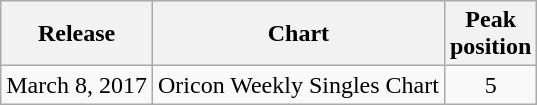<table class="wikitable">
<tr>
<th align="left">Release</th>
<th align="left">Chart</th>
<th align="left">Peak<br>position</th>
</tr>
<tr>
<td align="left">March 8, 2017</td>
<td align="left">Oricon Weekly Singles Chart</td>
<td align="center">5</td>
</tr>
</table>
